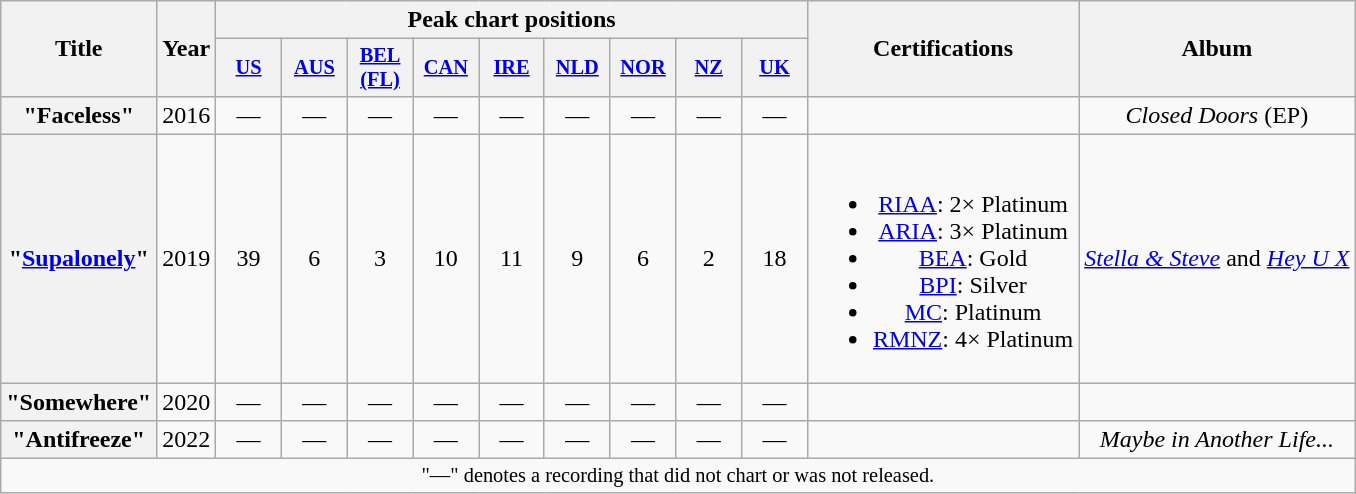<table class="wikitable plainrowheaders" style="text-align:center;">
<tr>
<th scope="col" rowspan="2">Title</th>
<th scope="col" rowspan="2">Year</th>
<th scope="col" colspan="9">Peak chart positions</th>
<th scope="col" rowspan="2">Certifications</th>
<th scope="col" rowspan="2">Album</th>
</tr>
<tr>
<th scope="col" style="width:2.75em;font-size:85%;"><a href='#'>US</a><br></th>
<th scope="col" style="width:2.75em;font-size:85%;"><a href='#'>AUS</a><br></th>
<th scope="col" style="width:2.75em;font-size:85%;"><a href='#'>BEL<br>(FL)</a><br></th>
<th scope="col" style="width:2.75em;font-size:85%;"><a href='#'>CAN</a><br></th>
<th scope="col" style="width:2.75em;font-size:85%;"><a href='#'>IRE</a><br></th>
<th scope="col" style="width:2.75em;font-size:85%;"><a href='#'>NLD</a><br></th>
<th scope="col" style="width:2.75em;font-size:85%;"><a href='#'>NOR</a><br></th>
<th scope="col" style="width:2.75em;font-size:85%;"><a href='#'>NZ</a><br></th>
<th scope="col" style="width:2.75em;font-size:85%;"><a href='#'>UK</a><br></th>
</tr>
<tr>
<th scope="row">"Faceless" <br></th>
<td>2016</td>
<td>—</td>
<td>—</td>
<td>—</td>
<td>—</td>
<td>—</td>
<td>—</td>
<td>—</td>
<td>—</td>
<td>—</td>
<td></td>
<td><em>Closed Doors</em> (EP)</td>
</tr>
<tr>
<th scope="row">"<a href='#'>Supalonely</a>"<br></th>
<td>2019</td>
<td>39</td>
<td>6</td>
<td>3</td>
<td>10</td>
<td>11</td>
<td>9</td>
<td>6</td>
<td>2</td>
<td>18</td>
<td><br><ul><li><a href='#'>RIAA</a>: 2× Platinum</li><li><a href='#'>ARIA</a>: 3× Platinum</li><li><a href='#'>BEA</a>: Gold</li><li><a href='#'>BPI</a>: Silver</li><li><a href='#'>MC</a>: Platinum</li><li><a href='#'>RMNZ</a>: 4× Platinum</li></ul></td>
<td><em><a href='#'>Stella & Steve</a></em> and <em><a href='#'>Hey U X</a></em></td>
</tr>
<tr>
<th scope="row">"Somewhere"<br></th>
<td>2020</td>
<td>—</td>
<td>—</td>
<td>—</td>
<td>—</td>
<td>—</td>
<td>—</td>
<td>—</td>
<td>—</td>
<td>—</td>
<td></td>
<td></td>
</tr>
<tr>
<th scope="row">"Antifreeze"<br></th>
<td>2022</td>
<td>—</td>
<td>—</td>
<td>—</td>
<td>—</td>
<td>—</td>
<td>—</td>
<td>—</td>
<td>—</td>
<td>—</td>
<td></td>
<td><em>Maybe in Another Life...</em></td>
</tr>
<tr>
<td colspan="13" style="font-size:85%">"—" denotes a recording that did not chart or was not released.</td>
</tr>
</table>
